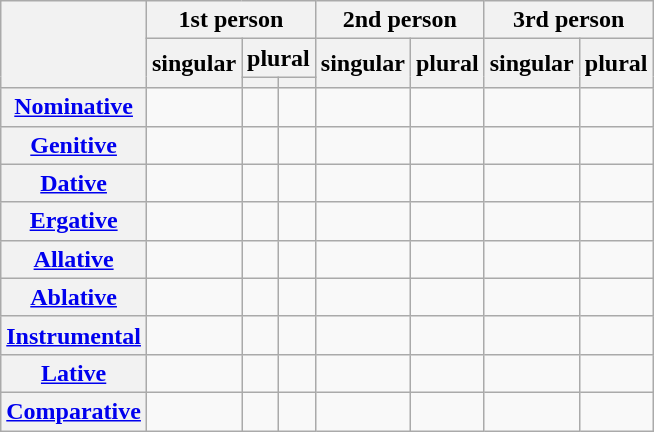<table class="wikitable">
<tr>
<th rowspan="3"></th>
<th colspan="3">1st person</th>
<th colspan="2">2nd person</th>
<th colspan="2">3rd person</th>
</tr>
<tr>
<th rowspan="2">singular</th>
<th colspan="2">plural</th>
<th rowspan="2">singular</th>
<th rowspan="2">plural</th>
<th rowspan="2">singular</th>
<th rowspan="2">plural</th>
</tr>
<tr>
<th></th>
<th></th>
</tr>
<tr>
<th><a href='#'>Nominative</a></th>
<td></td>
<td></td>
<td></td>
<td></td>
<td></td>
<td></td>
<td></td>
</tr>
<tr>
<th><a href='#'>Genitive</a></th>
<td></td>
<td></td>
<td></td>
<td></td>
<td></td>
<td></td>
<td></td>
</tr>
<tr>
<th><a href='#'>Dative</a></th>
<td></td>
<td></td>
<td></td>
<td></td>
<td></td>
<td></td>
<td></td>
</tr>
<tr>
<th><a href='#'>Ergative</a></th>
<td></td>
<td></td>
<td></td>
<td></td>
<td></td>
<td></td>
<td></td>
</tr>
<tr>
<th><a href='#'>Allative</a></th>
<td></td>
<td></td>
<td></td>
<td></td>
<td></td>
<td></td>
<td></td>
</tr>
<tr>
<th><a href='#'>Ablative</a></th>
<td></td>
<td></td>
<td></td>
<td></td>
<td></td>
<td></td>
<td></td>
</tr>
<tr>
<th><a href='#'>Instrumental</a></th>
<td></td>
<td></td>
<td></td>
<td></td>
<td></td>
<td></td>
<td></td>
</tr>
<tr>
<th><a href='#'>Lative</a></th>
<td></td>
<td></td>
<td></td>
<td></td>
<td></td>
<td></td>
<td></td>
</tr>
<tr>
<th><a href='#'>Comparative</a></th>
<td></td>
<td></td>
<td></td>
<td></td>
<td></td>
<td></td>
<td></td>
</tr>
</table>
